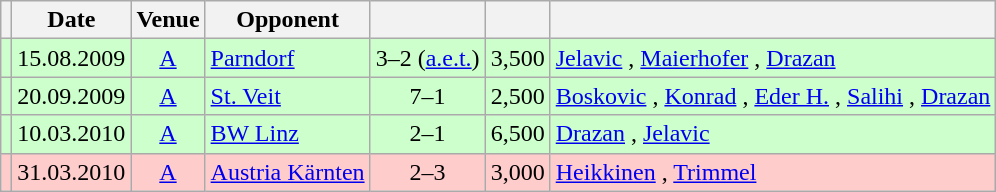<table class="wikitable" Style="text-align: center">
<tr>
<th></th>
<th>Date</th>
<th>Venue</th>
<th>Opponent</th>
<th></th>
<th></th>
<th></th>
</tr>
<tr style="background:#cfc">
<td></td>
<td>15.08.2009</td>
<td><a href='#'>A</a></td>
<td align="left"><a href='#'>Parndorf</a></td>
<td>3–2 (<a href='#'>a.e.t.</a>)</td>
<td align="right">3,500</td>
<td align="left"><a href='#'>Jelavic</a> , <a href='#'>Maierhofer</a> , <a href='#'>Drazan</a> </td>
</tr>
<tr style="background:#cfc">
<td></td>
<td>20.09.2009</td>
<td><a href='#'>A</a></td>
<td align="left"><a href='#'>St. Veit</a></td>
<td>7–1</td>
<td align="right">2,500</td>
<td align="left"><a href='#'>Boskovic</a> , <a href='#'>Konrad</a>   , <a href='#'>Eder H.</a> , <a href='#'>Salihi</a> , <a href='#'>Drazan</a> </td>
</tr>
<tr style="background:#cfc">
<td></td>
<td>10.03.2010</td>
<td><a href='#'>A</a></td>
<td align="left"><a href='#'>BW Linz</a></td>
<td>2–1</td>
<td align="right">6,500</td>
<td align="left"><a href='#'>Drazan</a> , <a href='#'>Jelavic</a> </td>
</tr>
<tr style="background:#fcc">
<td></td>
<td>31.03.2010</td>
<td><a href='#'>A</a></td>
<td align="left"><a href='#'>Austria Kärnten</a></td>
<td>2–3</td>
<td align="right">3,000</td>
<td align="left"><a href='#'>Heikkinen</a> , <a href='#'>Trimmel</a> </td>
</tr>
</table>
